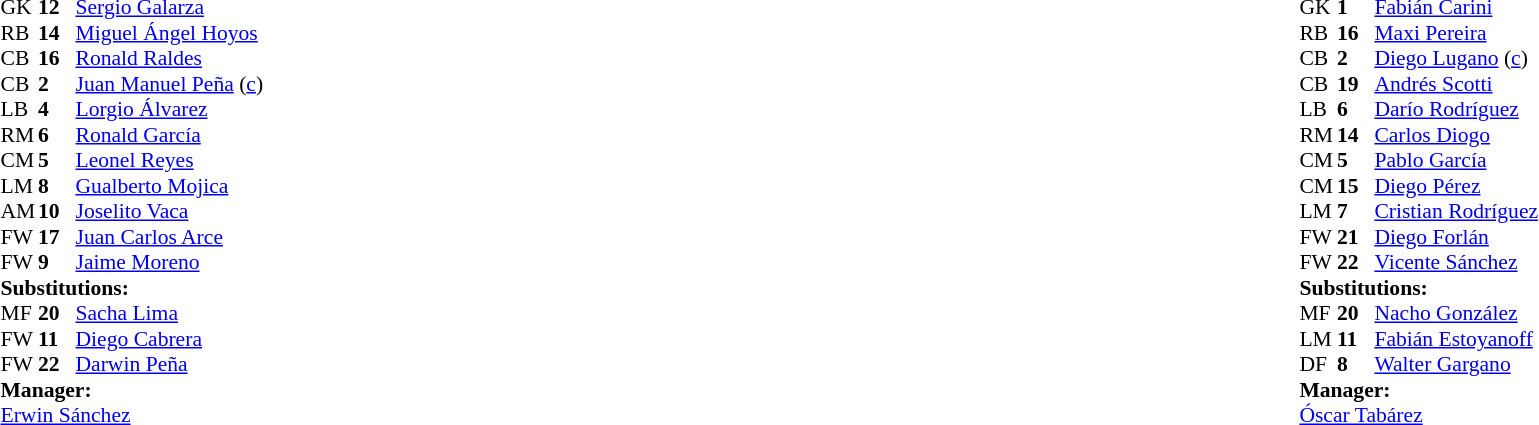<table width="100%">
<tr>
<td valign="top" width="50%"><br><table style="font-size: 90%" cellspacing="0" cellpadding="0">
<tr>
<th width=25></th>
<th width=25></th>
</tr>
<tr>
<td>GK</td>
<td><strong>12</strong></td>
<td><a href='#'>Sergio Galarza</a></td>
</tr>
<tr>
<td>RB</td>
<td><strong>14</strong></td>
<td><a href='#'>Miguel Ángel Hoyos</a></td>
</tr>
<tr>
<td>CB</td>
<td><strong>16</strong></td>
<td><a href='#'>Ronald Raldes</a></td>
</tr>
<tr>
<td>CB</td>
<td><strong>2</strong></td>
<td><a href='#'>Juan Manuel Peña</a> (<a href='#'>c</a>)</td>
<td></td>
</tr>
<tr>
<td>LB</td>
<td><strong>4</strong></td>
<td><a href='#'>Lorgio Álvarez</a></td>
</tr>
<tr>
<td>RM</td>
<td><strong>6</strong></td>
<td><a href='#'>Ronald García</a></td>
<td></td>
<td></td>
</tr>
<tr>
<td>CM</td>
<td><strong>5</strong></td>
<td><a href='#'>Leonel Reyes</a></td>
<td></td>
<td></td>
</tr>
<tr>
<td>LM</td>
<td><strong>8</strong></td>
<td><a href='#'>Gualberto Mojica</a></td>
</tr>
<tr>
<td>AM</td>
<td><strong>10</strong></td>
<td><a href='#'>Joselito Vaca</a></td>
<td></td>
<td></td>
</tr>
<tr>
<td>FW</td>
<td><strong>17</strong></td>
<td><a href='#'>Juan Carlos Arce</a></td>
</tr>
<tr>
<td>FW</td>
<td><strong>9</strong></td>
<td><a href='#'>Jaime Moreno</a></td>
</tr>
<tr>
<td colspan=3><strong>Substitutions:</strong></td>
</tr>
<tr>
<td>MF</td>
<td><strong>20</strong></td>
<td><a href='#'>Sacha Lima</a></td>
<td></td>
<td></td>
</tr>
<tr>
<td>FW</td>
<td><strong>11</strong></td>
<td><a href='#'>Diego Cabrera</a></td>
<td></td>
<td></td>
</tr>
<tr>
<td>FW</td>
<td><strong>22</strong></td>
<td><a href='#'>Darwin Peña</a></td>
<td></td>
<td></td>
</tr>
<tr>
<td colspan=3><strong>Manager:</strong></td>
</tr>
<tr>
<td colspan="4"><a href='#'>Erwin Sánchez</a></td>
</tr>
</table>
</td>
<td valign="top"></td>
<td valign="top" width="50%"><br><table style="font-size: 90%" cellspacing="0" cellpadding="0" align="center">
<tr>
<th width=25></th>
<th width=25></th>
</tr>
<tr>
<td>GK</td>
<td><strong>1</strong></td>
<td><a href='#'>Fabián Carini</a></td>
</tr>
<tr>
<td>RB</td>
<td><strong>16</strong></td>
<td><a href='#'>Maxi Pereira</a></td>
</tr>
<tr>
<td>CB</td>
<td><strong>2</strong></td>
<td><a href='#'>Diego Lugano</a> (<a href='#'>c</a>)</td>
</tr>
<tr>
<td>CB</td>
<td><strong>19</strong></td>
<td><a href='#'>Andrés Scotti</a></td>
</tr>
<tr>
<td>LB</td>
<td><strong>6</strong></td>
<td><a href='#'>Darío Rodríguez</a></td>
</tr>
<tr>
<td>RM</td>
<td><strong>14</strong></td>
<td><a href='#'>Carlos Diogo</a></td>
<td></td>
<td></td>
</tr>
<tr>
<td>CM</td>
<td><strong>5</strong></td>
<td><a href='#'>Pablo García</a></td>
<td></td>
</tr>
<tr>
<td>CM</td>
<td><strong>15</strong></td>
<td><a href='#'>Diego Pérez</a></td>
</tr>
<tr>
<td>LM</td>
<td><strong>7</strong></td>
<td><a href='#'>Cristian Rodríguez</a></td>
<td></td>
<td></td>
</tr>
<tr>
<td>FW</td>
<td><strong>21</strong></td>
<td><a href='#'>Diego Forlán</a></td>
<td></td>
<td></td>
</tr>
<tr>
<td>FW</td>
<td><strong>22</strong></td>
<td><a href='#'>Vicente Sánchez</a></td>
</tr>
<tr>
<td colspan=3><strong>Substitutions:</strong></td>
</tr>
<tr>
<td>MF</td>
<td><strong>20</strong></td>
<td><a href='#'>Nacho González</a></td>
<td></td>
<td></td>
</tr>
<tr>
<td>LM</td>
<td><strong>11</strong></td>
<td><a href='#'>Fabián Estoyanoff</a></td>
<td></td>
<td></td>
</tr>
<tr>
<td>DF</td>
<td><strong>8</strong></td>
<td><a href='#'>Walter Gargano</a></td>
<td></td>
<td></td>
</tr>
<tr>
<td colspan=3><strong>Manager:</strong></td>
</tr>
<tr>
<td colspan="4"><a href='#'>Óscar Tabárez</a></td>
</tr>
</table>
</td>
</tr>
</table>
